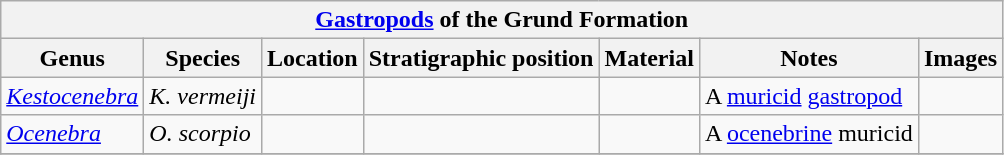<table class="wikitable" align="center">
<tr>
<th colspan="7" align="center"><a href='#'>Gastropods</a> of the Grund Formation</th>
</tr>
<tr>
<th>Genus</th>
<th>Species</th>
<th>Location</th>
<th>Stratigraphic position</th>
<th>Material</th>
<th>Notes</th>
<th>Images</th>
</tr>
<tr>
<td><em><a href='#'>Kestocenebra</a></em></td>
<td><em>K. vermeiji</em></td>
<td></td>
<td></td>
<td></td>
<td>A <a href='#'>muricid</a> <a href='#'>gastropod</a></td>
<td></td>
</tr>
<tr>
<td><em><a href='#'>Ocenebra</a></em></td>
<td><em>O. scorpio</em></td>
<td></td>
<td></td>
<td></td>
<td>A <a href='#'>ocenebrine</a> muricid</td>
<td></td>
</tr>
<tr>
</tr>
</table>
